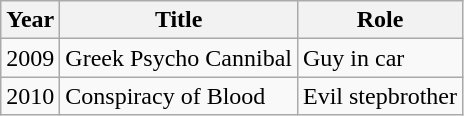<table class="wikitable">
<tr>
<th>Year</th>
<th>Title</th>
<th>Role</th>
</tr>
<tr>
<td>2009</td>
<td>Greek Psycho Cannibal</td>
<td>Guy in car</td>
</tr>
<tr>
<td>2010</td>
<td>Conspiracy of Blood</td>
<td>Evil stepbrother</td>
</tr>
</table>
